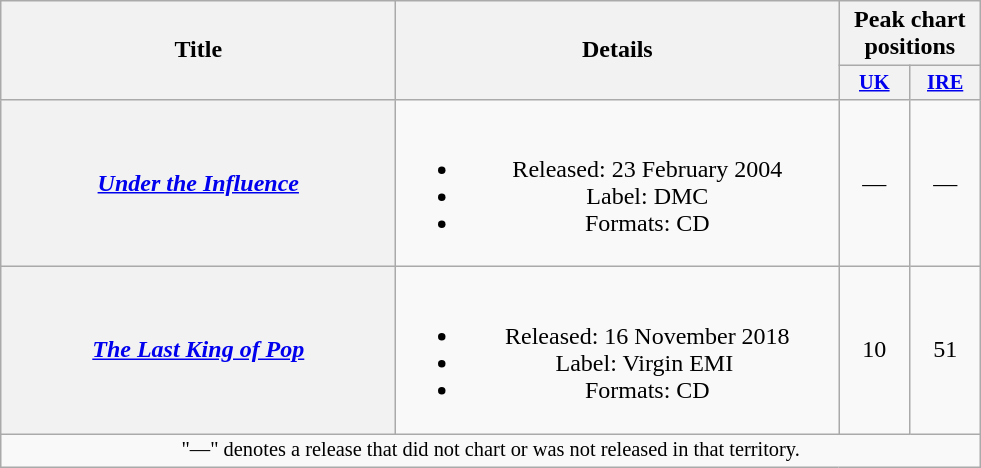<table class="wikitable plainrowheaders" style="text-align:center;">
<tr>
<th scope="col" rowspan="2" style="width:16em;">Title</th>
<th scope="col" rowspan="2" style="width:18em;">Details</th>
<th scope="col" colspan="2">Peak chart positions</th>
</tr>
<tr>
<th scope="col" style="width:3em;font-size:85%;"><a href='#'>UK</a><br></th>
<th scope="col" style="width:3em;font-size:85%;"><a href='#'>IRE</a><br></th>
</tr>
<tr>
<th scope="row"><em><a href='#'>Under the Influence</a></em></th>
<td><br><ul><li>Released: 23 February 2004</li><li>Label: DMC</li><li>Formats: CD</li></ul></td>
<td>—</td>
<td>—</td>
</tr>
<tr>
<th scope="row"><em><a href='#'>The Last King of Pop</a></em></th>
<td><br><ul><li>Released: 16 November 2018</li><li>Label: Virgin EMI </li><li>Formats: CD</li></ul></td>
<td>10</td>
<td>51</td>
</tr>
<tr>
<td colspan="11" style="font-size:85%">"—" denotes a release that did not chart or was not released in that territory.</td>
</tr>
</table>
